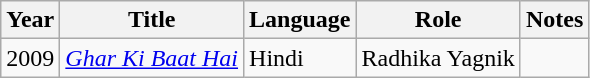<table class="wikitable plainrowheaders sortable">
<tr>
<th scope="col">Year</th>
<th scope="col">Title</th>
<th scope="col">Language</th>
<th scope="col">Role</th>
<th scope="col" class="unsortable">Notes</th>
</tr>
<tr>
<td>2009</td>
<td><em><a href='#'>Ghar Ki Baat Hai</a></em></td>
<td>Hindi</td>
<td>Radhika Yagnik</td>
<td></td>
</tr>
</table>
